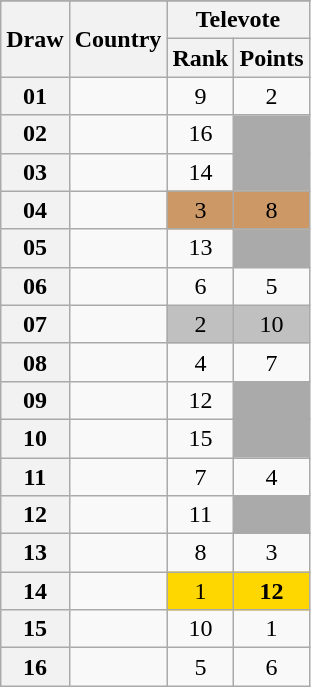<table class="sortable wikitable collapsible plainrowheaders" style="text-align:center;">
<tr>
</tr>
<tr>
<th scope="col" rowspan="2">Draw</th>
<th scope="col" rowspan="2">Country</th>
<th scope="col" colspan="2">Televote</th>
</tr>
<tr>
<th scope="col">Rank</th>
<th scope="col" class="unsortable">Points</th>
</tr>
<tr>
<th scope="row" style="text-align:center;">01</th>
<td style="text-align:left;"></td>
<td>9</td>
<td>2</td>
</tr>
<tr>
<th scope="row" style="text-align:center;">02</th>
<td style="text-align:left;"></td>
<td>16</td>
<td style="background:#AAAAAA;"></td>
</tr>
<tr>
<th scope="row" style="text-align:center;">03</th>
<td style="text-align:left;"></td>
<td>14</td>
<td style="background:#AAAAAA;"></td>
</tr>
<tr>
<th scope="row" style="text-align:center;">04</th>
<td style="text-align:left;"></td>
<td style="background:#CC9966;">3</td>
<td style="background:#CC9966;">8</td>
</tr>
<tr>
<th scope="row" style="text-align:center;">05</th>
<td style="text-align:left;"></td>
<td>13</td>
<td style="background:#AAAAAA;"></td>
</tr>
<tr>
<th scope="row" style="text-align:center;">06</th>
<td style="text-align:left;"></td>
<td>6</td>
<td>5</td>
</tr>
<tr>
<th scope="row" style="text-align:center;">07</th>
<td style="text-align:left;"></td>
<td style="background:silver;">2</td>
<td style="background:silver;">10</td>
</tr>
<tr>
<th scope="row" style="text-align:center;">08</th>
<td style="text-align:left;"></td>
<td>4</td>
<td>7</td>
</tr>
<tr>
<th scope="row" style="text-align:center;">09</th>
<td style="text-align:left;"></td>
<td>12</td>
<td style="background:#AAAAAA;"></td>
</tr>
<tr>
<th scope="row" style="text-align:center;">10</th>
<td style="text-align:left;"></td>
<td>15</td>
<td style="background:#AAAAAA;"></td>
</tr>
<tr>
<th scope="row" style="text-align:center;">11</th>
<td style="text-align:left;"></td>
<td>7</td>
<td>4</td>
</tr>
<tr>
<th scope="row" style="text-align:center;">12</th>
<td style="text-align:left;"></td>
<td>11</td>
<td style="background:#AAAAAA;"></td>
</tr>
<tr>
<th scope="row" style="text-align:center;">13</th>
<td style="text-align:left;"></td>
<td>8</td>
<td>3</td>
</tr>
<tr>
<th scope="row" style="text-align:center;">14</th>
<td style="text-align:left;"></td>
<td style="background:gold;">1</td>
<td style="background:gold;"><strong>12</strong></td>
</tr>
<tr>
<th scope="row" style="text-align:center;">15</th>
<td style="text-align:left;"></td>
<td>10</td>
<td>1</td>
</tr>
<tr>
<th scope="row" style="text-align:center;">16</th>
<td style="text-align:left;"></td>
<td>5</td>
<td>6</td>
</tr>
</table>
